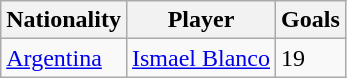<table class="wikitable">
<tr>
<th>Nationality</th>
<th>Player</th>
<th>Goals</th>
</tr>
<tr>
<td> <a href='#'>Argentina</a></td>
<td><a href='#'>Ismael Blanco</a></td>
<td>19</td>
</tr>
</table>
